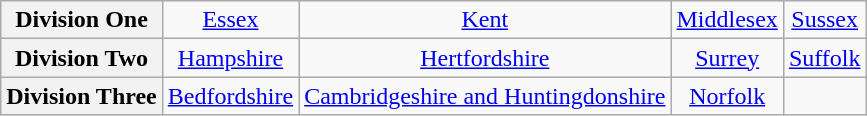<table class="wikitable" style="text-align: center" style="font-size: 95%; border: 1px #aaaaaa solid; border-collapse: collapse; clear:center;">
<tr>
<th>Division One</th>
<td><a href='#'>Essex</a></td>
<td><a href='#'>Kent</a></td>
<td><a href='#'>Middlesex</a></td>
<td><a href='#'>Sussex</a></td>
</tr>
<tr>
<th>Division Two</th>
<td><a href='#'>Hampshire</a></td>
<td><a href='#'>Hertfordshire</a></td>
<td><a href='#'>Surrey</a></td>
<td><a href='#'>Suffolk</a></td>
</tr>
<tr>
<th>Division Three</th>
<td><a href='#'>Bedfordshire</a></td>
<td><a href='#'>Cambridgeshire and Huntingdonshire</a></td>
<td><a href='#'>Norfolk</a></td>
</tr>
</table>
